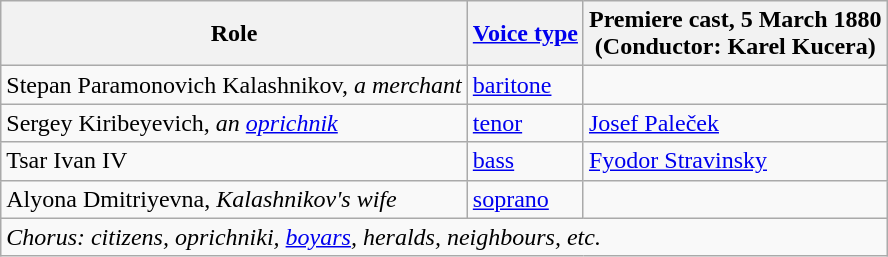<table class="wikitable">
<tr>
<th>Role</th>
<th><a href='#'>Voice type</a></th>
<th>Premiere cast, 5 March 1880<br>(Conductor: Karel Kucera)</th>
</tr>
<tr>
<td>Stepan Paramonovich Kalashnikov, <em>a merchant</em></td>
<td><a href='#'>baritone</a></td>
<td></td>
</tr>
<tr>
<td>Sergey Kiribeyevich, <em>an <a href='#'>oprichnik</a></em></td>
<td><a href='#'>tenor</a></td>
<td><a href='#'>Josef Paleček</a></td>
</tr>
<tr>
<td>Tsar Ivan IV</td>
<td><a href='#'>bass</a></td>
<td><a href='#'>Fyodor Stravinsky</a></td>
</tr>
<tr>
<td>Alyona Dmitriyevna, <em>Kalashnikov's wife</em></td>
<td><a href='#'>soprano</a></td>
<td></td>
</tr>
<tr>
<td colspan="3"><em>Chorus: citizens, oprichniki, <a href='#'>boyars</a>, heralds, neighbours, etc.</em></td>
</tr>
</table>
